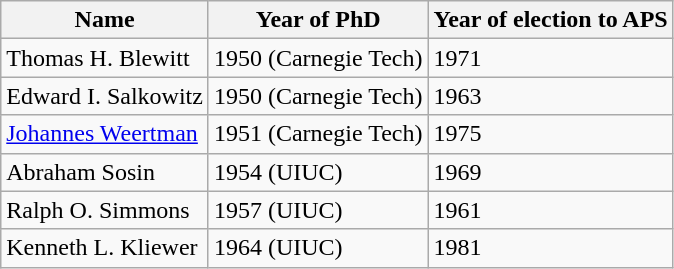<table class="wikitable sortable">
<tr>
<th>Name</th>
<th class="unsortable">Year of PhD</th>
<th class="unsortable">Year of election to APS</th>
</tr>
<tr>
<td>Thomas H. Blewitt</td>
<td>1950 (Carnegie Tech)</td>
<td>1971</td>
</tr>
<tr>
<td>Edward I. Salkowitz</td>
<td>1950 (Carnegie Tech)</td>
<td>1963</td>
</tr>
<tr>
<td><a href='#'>Johannes Weertman</a></td>
<td>1951 (Carnegie Tech)</td>
<td>1975</td>
</tr>
<tr>
<td>Abraham Sosin</td>
<td>1954 (UIUC)</td>
<td>1969</td>
</tr>
<tr>
<td>Ralph O. Simmons</td>
<td>1957 (UIUC)</td>
<td>1961</td>
</tr>
<tr>
<td>Kenneth L. Kliewer</td>
<td>1964 (UIUC)</td>
<td>1981</td>
</tr>
</table>
